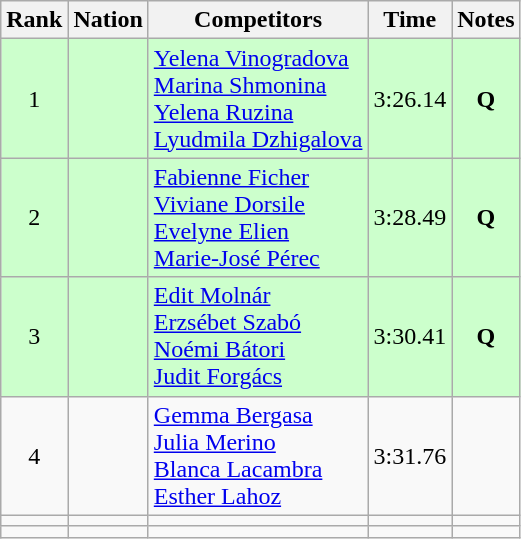<table class="wikitable sortable" style="text-align:center">
<tr>
<th>Rank</th>
<th>Nation</th>
<th>Competitors</th>
<th>Time</th>
<th>Notes</th>
</tr>
<tr bgcolor=ccffcc>
<td>1</td>
<td align=left></td>
<td align=left><a href='#'>Yelena Vinogradova</a><br><a href='#'>Marina Shmonina</a><br><a href='#'>Yelena Ruzina</a><br><a href='#'>Lyudmila Dzhigalova</a></td>
<td>3:26.14</td>
<td><strong>Q</strong></td>
</tr>
<tr bgcolor=ccffcc>
<td>2</td>
<td align=left></td>
<td align=left><a href='#'>Fabienne Ficher</a><br><a href='#'>Viviane Dorsile</a><br><a href='#'>Evelyne Elien</a><br><a href='#'>Marie-José Pérec</a></td>
<td>3:28.49</td>
<td><strong>Q</strong></td>
</tr>
<tr bgcolor=ccffcc>
<td>3</td>
<td align=left></td>
<td align=left><a href='#'>Edit Molnár</a><br><a href='#'>Erzsébet Szabó</a><br><a href='#'>Noémi Bátori</a><br><a href='#'>Judit Forgács</a></td>
<td>3:30.41</td>
<td><strong>Q</strong></td>
</tr>
<tr>
<td>4</td>
<td align=left></td>
<td align=left><a href='#'>Gemma Bergasa</a><br><a href='#'>Julia Merino</a><br><a href='#'>Blanca Lacambra</a><br><a href='#'>Esther Lahoz</a></td>
<td>3:31.76</td>
<td></td>
</tr>
<tr>
<td></td>
<td align=left></td>
<td align=left></td>
<td></td>
<td></td>
</tr>
<tr>
<td></td>
<td align=left></td>
<td align=left></td>
<td></td>
<td></td>
</tr>
</table>
